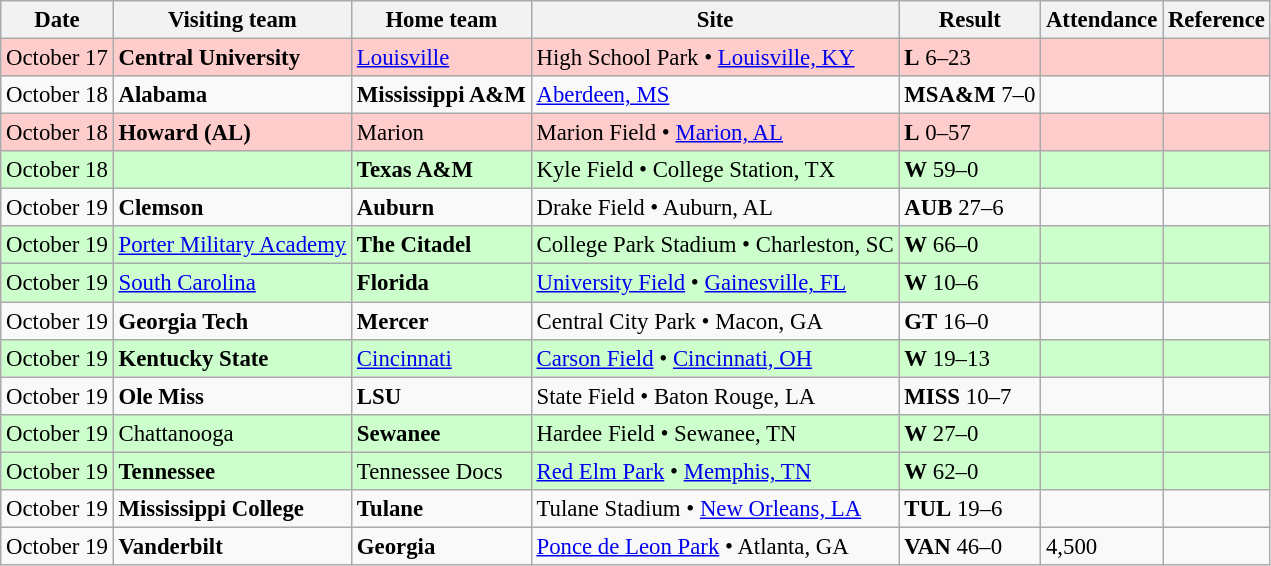<table class="wikitable" style="font-size:95%;">
<tr>
<th>Date</th>
<th>Visiting team</th>
<th>Home team</th>
<th>Site</th>
<th>Result</th>
<th>Attendance</th>
<th class="unsortable">Reference</th>
</tr>
<tr bgcolor=ffcccc>
<td>October 17</td>
<td><strong>Central University</strong></td>
<td><a href='#'>Louisville</a></td>
<td>High School Park • <a href='#'>Louisville, KY</a></td>
<td><strong>L</strong> 6–23</td>
<td></td>
<td></td>
</tr>
<tr bgcolor=>
<td>October 18</td>
<td><strong>Alabama</strong></td>
<td><strong>Mississippi A&M</strong></td>
<td><a href='#'>Aberdeen, MS</a></td>
<td><strong>MSA&M</strong> 7–0</td>
<td></td>
<td></td>
</tr>
<tr bgcolor=ffcccc>
<td>October 18</td>
<td><strong>Howard (AL)</strong></td>
<td>Marion</td>
<td>Marion Field • <a href='#'>Marion, AL</a></td>
<td><strong>L</strong> 0–57</td>
<td></td>
<td></td>
</tr>
<tr bgcolor=ccffcc>
<td>October 18</td>
<td></td>
<td><strong>Texas A&M</strong></td>
<td>Kyle Field • College Station, TX</td>
<td><strong>W</strong> 59–0</td>
<td></td>
<td></td>
</tr>
<tr bgcolor=>
<td>October 19</td>
<td><strong>Clemson</strong></td>
<td><strong>Auburn</strong></td>
<td>Drake Field • Auburn, AL</td>
<td><strong>AUB</strong> 27–6</td>
<td></td>
<td></td>
</tr>
<tr bgcolor=ccffcc>
<td>October 19</td>
<td><a href='#'>Porter Military Academy</a></td>
<td><strong>The Citadel</strong></td>
<td>College Park Stadium • Charleston, SC</td>
<td><strong>W</strong> 66–0</td>
<td></td>
<td></td>
</tr>
<tr bgcolor=ccffcc>
<td>October 19</td>
<td><a href='#'>South Carolina</a></td>
<td><strong>Florida</strong></td>
<td><a href='#'>University Field</a> • <a href='#'>Gainesville, FL</a></td>
<td><strong>W</strong> 10–6</td>
<td></td>
<td></td>
</tr>
<tr bgcolor=>
<td>October 19</td>
<td><strong>Georgia Tech</strong></td>
<td><strong>Mercer</strong></td>
<td>Central City Park • Macon, GA</td>
<td><strong>GT</strong> 16–0</td>
<td></td>
<td></td>
</tr>
<tr bgcolor=ccffcc>
<td>October 19</td>
<td><strong>Kentucky State</strong></td>
<td><a href='#'>Cincinnati</a></td>
<td><a href='#'>Carson Field</a> • <a href='#'>Cincinnati, OH</a></td>
<td><strong>W</strong> 19–13</td>
<td></td>
<td></td>
</tr>
<tr bgcolor=>
<td>October 19</td>
<td><strong>Ole Miss</strong></td>
<td><strong>LSU</strong></td>
<td>State Field • Baton Rouge, LA</td>
<td><strong>MISS</strong> 10–7</td>
<td></td>
<td></td>
</tr>
<tr bgcolor=ccffcc>
<td>October 19</td>
<td>Chattanooga</td>
<td><strong>Sewanee</strong></td>
<td>Hardee Field • Sewanee, TN</td>
<td><strong>W</strong> 27–0</td>
<td></td>
<td></td>
</tr>
<tr bgcolor=ccffcc>
<td>October 19</td>
<td><strong>Tennessee</strong></td>
<td>Tennessee Docs</td>
<td><a href='#'>Red Elm Park</a> • <a href='#'>Memphis, TN</a></td>
<td><strong>W</strong> 62–0</td>
<td></td>
<td></td>
</tr>
<tr bgcolor=>
<td>October 19</td>
<td><strong>Mississippi College</strong></td>
<td><strong>Tulane</strong></td>
<td>Tulane Stadium • <a href='#'>New Orleans, LA</a></td>
<td><strong>TUL</strong> 19–6</td>
<td></td>
<td></td>
</tr>
<tr bgcolor=>
<td>October 19</td>
<td><strong>Vanderbilt</strong></td>
<td><strong>Georgia</strong></td>
<td><a href='#'>Ponce de Leon Park</a> • Atlanta, GA</td>
<td><strong>VAN</strong> 46–0</td>
<td>4,500</td>
<td></td>
</tr>
</table>
